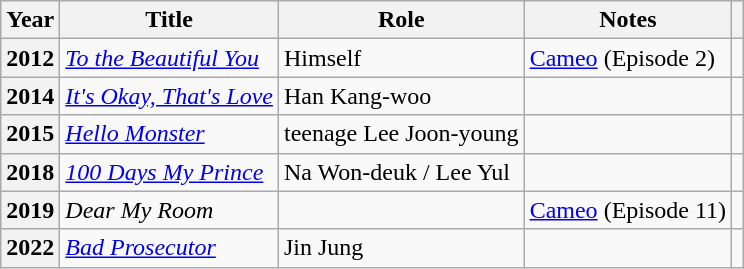<table class="wikitable plainrowheaders sortable">
<tr>
<th scope="col">Year</th>
<th scope="col">Title</th>
<th scope="col">Role</th>
<th scope="col">Notes</th>
<th scope="col" class="unsortable"></th>
</tr>
<tr>
<th scope="row">2012</th>
<td><em><a href='#'>To the Beautiful You</a></em></td>
<td>Himself</td>
<td><a href='#'>Cameo</a> (Episode 2)</td>
<td style="text-align:center"></td>
</tr>
<tr>
<th scope="row">2014</th>
<td><em><a href='#'>It's Okay, That's Love</a></em></td>
<td>Han Kang-woo</td>
<td></td>
<td style="text-align:center"></td>
</tr>
<tr>
<th scope="row">2015</th>
<td><em><a href='#'>Hello Monster</a></em></td>
<td>teenage Lee Joon-young</td>
<td></td>
<td style="text-align:center"></td>
</tr>
<tr>
<th scope="row">2018</th>
<td><em><a href='#'>100 Days My Prince</a></em></td>
<td>Na Won-deuk / Lee Yul</td>
<td></td>
<td style="text-align:center"></td>
</tr>
<tr>
<th scope="row">2019</th>
<td><em>Dear My Room</em></td>
<td></td>
<td><a href='#'>Cameo</a> (Episode 11)</td>
<td style="text-align:center"></td>
</tr>
<tr>
<th scope="row">2022</th>
<td><em><a href='#'>Bad Prosecutor</a></em></td>
<td>Jin Jung</td>
<td></td>
<td style="text-align:center"></td>
</tr>
</table>
